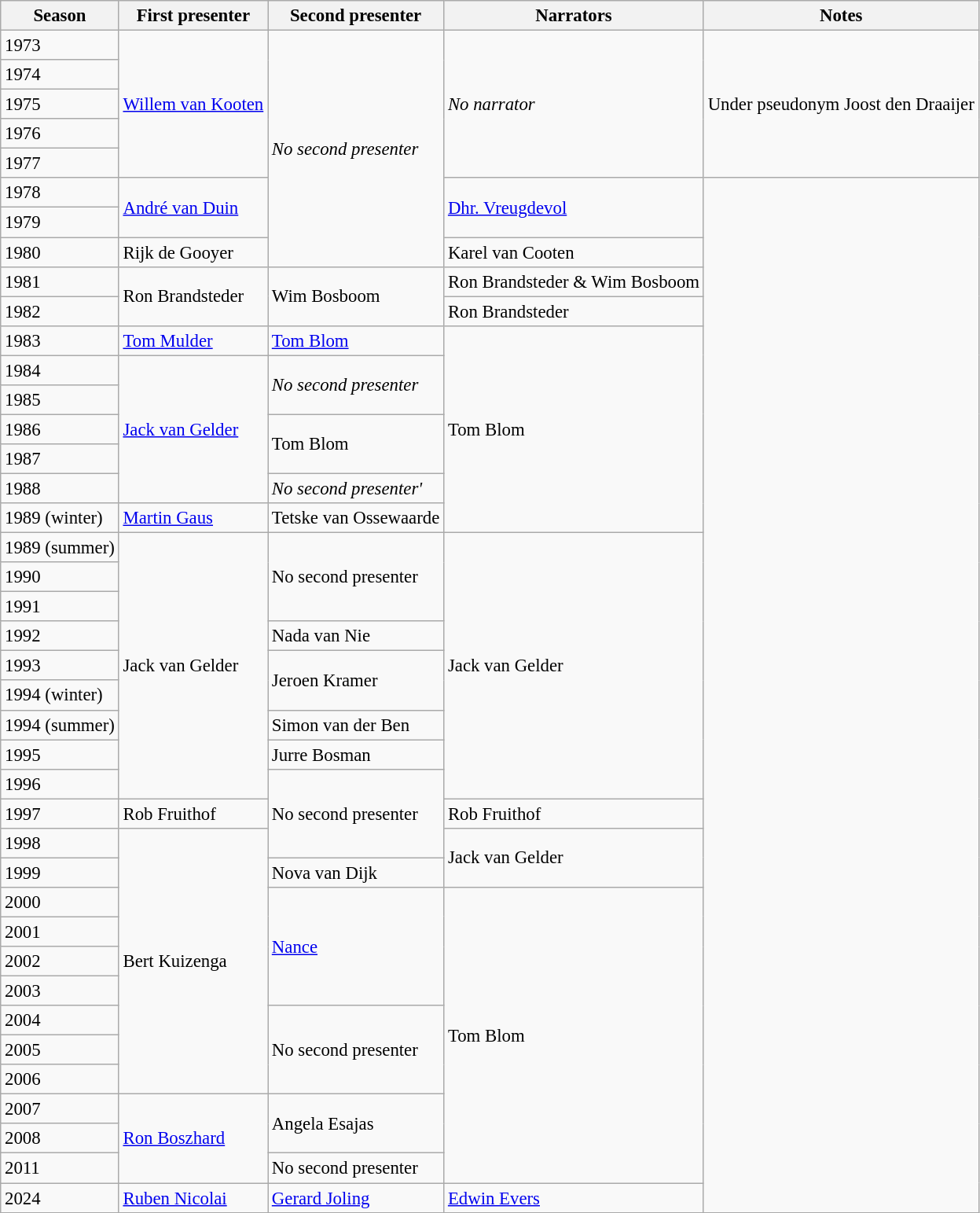<table class="wikitable" style="font-size:95%">
<tr>
<th>Season</th>
<th>First presenter</th>
<th>Second presenter</th>
<th>Narrators</th>
<th>Notes</th>
</tr>
<tr>
<td>1973</td>
<td rowspan="5"><a href='#'>Willem van Kooten</a></td>
<td rowspan="8"><em>No second presenter</em></td>
<td rowspan="5"><em>No narrator</em></td>
<td rowspan="5">Under pseudonym Joost den Draaijer</td>
</tr>
<tr>
<td>1974</td>
</tr>
<tr>
<td>1975</td>
</tr>
<tr>
<td>1976</td>
</tr>
<tr>
<td>1977</td>
</tr>
<tr>
<td>1978</td>
<td rowspan="2"><a href='#'>André van Duin</a></td>
<td rowspan="2"><a href='#'>Dhr. Vreugdevol</a></td>
<td rowspan="38"></td>
</tr>
<tr>
<td>1979</td>
</tr>
<tr>
<td>1980</td>
<td>Rijk de Gooyer</td>
<td>Karel van Cooten</td>
</tr>
<tr>
<td>1981</td>
<td rowspan="2">Ron Brandsteder</td>
<td rowspan="2">Wim Bosboom</td>
<td>Ron Brandsteder & Wim Bosboom</td>
</tr>
<tr>
<td>1982</td>
<td>Ron Brandsteder</td>
</tr>
<tr>
<td>1983</td>
<td><a href='#'>Tom Mulder</a></td>
<td><a href='#'>Tom Blom</a></td>
<td rowspan="7">Tom Blom</td>
</tr>
<tr>
<td>1984</td>
<td rowspan="5"><a href='#'>Jack van Gelder</a></td>
<td rowspan="2"><em>No second presenter</em></td>
</tr>
<tr>
<td>1985</td>
</tr>
<tr>
<td>1986</td>
<td rowspan="2">Tom Blom</td>
</tr>
<tr>
<td>1987</td>
</tr>
<tr>
<td>1988</td>
<td><em>No second presenter'</td>
</tr>
<tr>
<td>1989 (winter)</td>
<td><a href='#'>Martin Gaus</a></td>
<td>Tetske van Ossewaarde</td>
</tr>
<tr>
<td>1989 (summer)</td>
<td rowspan="9">Jack van Gelder</td>
<td rowspan="3"></em>No second presenter<em></td>
<td rowspan="9">Jack van Gelder</td>
</tr>
<tr>
<td>1990</td>
</tr>
<tr>
<td>1991</td>
</tr>
<tr>
<td>1992</td>
<td>Nada van Nie</td>
</tr>
<tr>
<td>1993</td>
<td rowspan="2">Jeroen Kramer</td>
</tr>
<tr>
<td>1994 (winter)</td>
</tr>
<tr>
<td>1994 (summer)</td>
<td>Simon van der Ben</td>
</tr>
<tr>
<td>1995</td>
<td>Jurre Bosman</td>
</tr>
<tr>
<td>1996</td>
<td rowspan="3"></em>No second presenter<em></td>
</tr>
<tr>
<td>1997</td>
<td>Rob Fruithof</td>
<td>Rob Fruithof</td>
</tr>
<tr>
<td>1998</td>
<td rowspan="9">Bert Kuizenga</td>
<td rowspan="2">Jack van Gelder</td>
</tr>
<tr>
<td>1999</td>
<td>Nova van Dijk</td>
</tr>
<tr>
<td>2000</td>
<td rowspan="4"><a href='#'>Nance</a></td>
<td rowspan="10">Tom Blom</td>
</tr>
<tr>
<td>2001</td>
</tr>
<tr>
<td>2002</td>
</tr>
<tr>
<td>2003</td>
</tr>
<tr>
<td>2004</td>
<td rowspan="3"></em>No second presenter<em></td>
</tr>
<tr>
<td>2005</td>
</tr>
<tr>
<td>2006</td>
</tr>
<tr>
<td>2007</td>
<td rowspan="3"><a href='#'>Ron Boszhard</a></td>
<td rowspan="2">Angela Esajas</td>
</tr>
<tr>
<td>2008</td>
</tr>
<tr>
<td>2011</td>
<td></em>No second presenter<em></td>
</tr>
<tr>
<td>2024</td>
<td><a href='#'>Ruben Nicolai</a></td>
<td><a href='#'>Gerard Joling</a></td>
<td><a href='#'>Edwin Evers</a></td>
</tr>
<tr>
</tr>
</table>
